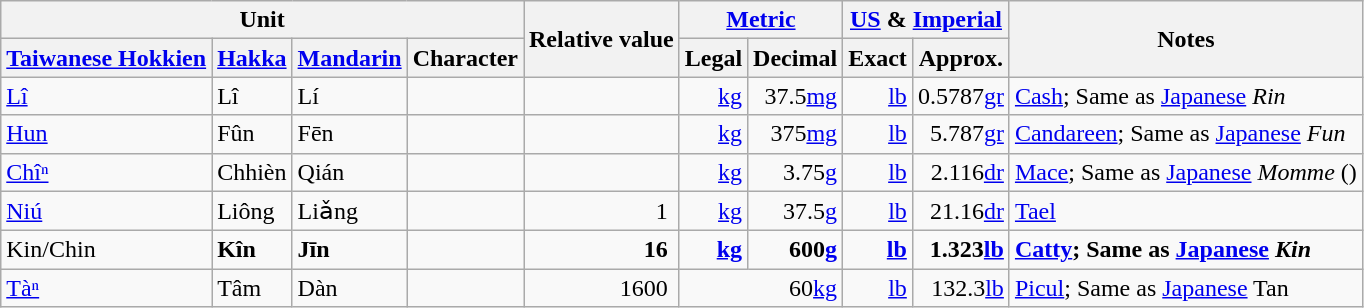<table class=wikitable>
<tr>
<th colspan=4>Unit</th>
<th rowspan=2>Relative value</th>
<th colspan=2><a href='#'>Metric</a></th>
<th colspan=2><a href='#'>US</a> & <a href='#'>Imperial</a></th>
<th rowspan=2>Notes</th>
</tr>
<tr>
<th><a href='#'>Taiwanese Hokkien</a></th>
<th><a href='#'>Hakka</a></th>
<th><a href='#'>Mandarin</a></th>
<th>Character</th>
<th>Legal</th>
<th>Decimal</th>
<th>Exact</th>
<th>Approx.</th>
</tr>
<tr>
<td><a href='#'>Lî</a></td>
<td>Lî</td>
<td>Lí</td>
<td align=center></td>
<td align=right> </td>
<td align=right><a href='#'>kg</a></td>
<td align=right>37.5<a href='#'>mg</a></td>
<td align=right><a href='#'>lb</a></td>
<td align=right>0.5787<a href='#'>gr</a></td>
<td><a href='#'>Cash</a>; Same as <a href='#'>Japanese</a> <em>Rin</em></td>
</tr>
<tr>
<td><a href='#'>Hun</a></td>
<td>Fûn</td>
<td>Fēn</td>
<td align=center></td>
<td align=right> </td>
<td align=right><a href='#'>kg</a></td>
<td align=right>375<a href='#'>mg</a></td>
<td align=right><a href='#'>lb</a></td>
<td align=right>5.787<a href='#'>gr</a></td>
<td><a href='#'>Candareen</a>; Same as <a href='#'>Japanese</a> <em>Fun</em></td>
</tr>
<tr>
<td><a href='#'>Chîⁿ</a></td>
<td>Chhièn</td>
<td>Qián</td>
<td align=center></td>
<td align=right> </td>
<td align=right><a href='#'>kg</a></td>
<td align=right>3.75<a href='#'>g</a></td>
<td align=right><a href='#'>lb</a></td>
<td align=right>2.116<a href='#'>dr</a></td>
<td><a href='#'>Mace</a>; Same as <a href='#'>Japanese</a> <em>Momme</em> ()</td>
</tr>
<tr>
<td><a href='#'>Niú</a></td>
<td>Liông</td>
<td>Liǎng</td>
<td align=center></td>
<td align=right>1 </td>
<td align=right><a href='#'>kg</a></td>
<td align=right>37.5<a href='#'>g</a></td>
<td align=right><a href='#'>lb</a></td>
<td align=right>21.16<a href='#'>dr</a></td>
<td><a href='#'>Tael</a></td>
</tr>
<tr>
<td>Kin/Chin</td>
<td><strong>Kîn</strong></td>
<td><strong>Jīn</strong></td>
<td align=center><strong></strong></td>
<td align=right><strong>16 </strong></td>
<td align=right><strong><a href='#'>kg</a></strong></td>
<td align=right><strong>600<a href='#'>g</a></strong></td>
<td align=right><strong><a href='#'>lb</a></strong></td>
<td align=right><strong>1.323<a href='#'>lb</a></strong></td>
<td><strong><a href='#'>Catty</a>; Same as <a href='#'>Japanese</a> <em>Kin<strong><em></td>
</tr>
<tr>
<td><a href='#'>Tàⁿ</a></td>
<td>Tâm</td>
<td>Dàn</td>
<td align=center></td>
<td align=right>1600 </td>
<td colspan=2 align=right>60<a href='#'>kg</a></td>
<td align=right><a href='#'>lb</a></td>
<td align=right>132.3<a href='#'>lb</a></td>
<td><a href='#'>Picul</a>; Same as <a href='#'>Japanese</a> </em>Tan<em></td>
</tr>
</table>
